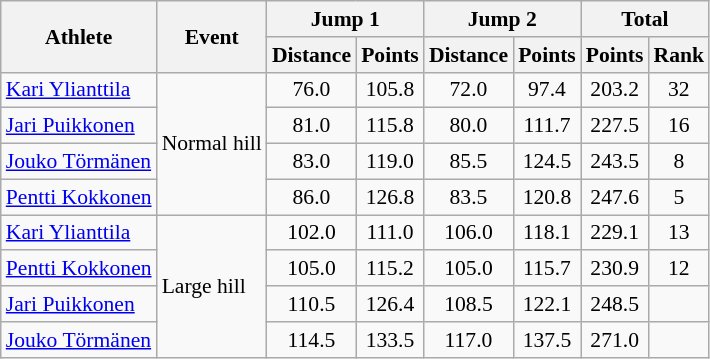<table class="wikitable" style="font-size:90%">
<tr>
<th rowspan="2">Athlete</th>
<th rowspan="2">Event</th>
<th colspan="2">Jump 1</th>
<th colspan="2">Jump 2</th>
<th colspan="2">Total</th>
</tr>
<tr>
<th>Distance</th>
<th>Points</th>
<th>Distance</th>
<th>Points</th>
<th>Points</th>
<th>Rank</th>
</tr>
<tr>
<td><a href='#'>Kari Ylianttila</a></td>
<td rowspan="4">Normal hill</td>
<td align="center">76.0</td>
<td align="center">105.8</td>
<td align="center">72.0</td>
<td align="center">97.4</td>
<td align="center">203.2</td>
<td align="center">32</td>
</tr>
<tr>
<td><a href='#'>Jari Puikkonen</a></td>
<td align="center">81.0</td>
<td align="center">115.8</td>
<td align="center">80.0</td>
<td align="center">111.7</td>
<td align="center">227.5</td>
<td align="center">16</td>
</tr>
<tr>
<td><a href='#'>Jouko Törmänen</a></td>
<td align="center">83.0</td>
<td align="center">119.0</td>
<td align="center">85.5</td>
<td align="center">124.5</td>
<td align="center">243.5</td>
<td align="center">8</td>
</tr>
<tr>
<td><a href='#'>Pentti Kokkonen</a></td>
<td align="center">86.0</td>
<td align="center">126.8</td>
<td align="center">83.5</td>
<td align="center">120.8</td>
<td align="center">247.6</td>
<td align="center">5</td>
</tr>
<tr>
<td><a href='#'>Kari Ylianttila</a></td>
<td rowspan="4">Large hill</td>
<td align="center">102.0</td>
<td align="center">111.0</td>
<td align="center">106.0</td>
<td align="center">118.1</td>
<td align="center">229.1</td>
<td align="center">13</td>
</tr>
<tr>
<td><a href='#'>Pentti Kokkonen</a></td>
<td align="center">105.0</td>
<td align="center">115.2</td>
<td align="center">105.0</td>
<td align="center">115.7</td>
<td align="center">230.9</td>
<td align="center">12</td>
</tr>
<tr>
<td><a href='#'>Jari Puikkonen</a></td>
<td align="center">110.5</td>
<td align="center">126.4</td>
<td align="center">108.5</td>
<td align="center">122.1</td>
<td align="center">248.5</td>
<td align="center"></td>
</tr>
<tr>
<td><a href='#'>Jouko Törmänen</a></td>
<td align="center">114.5</td>
<td align="center">133.5</td>
<td align="center">117.0</td>
<td align="center">137.5</td>
<td align="center">271.0</td>
<td align="center"></td>
</tr>
</table>
